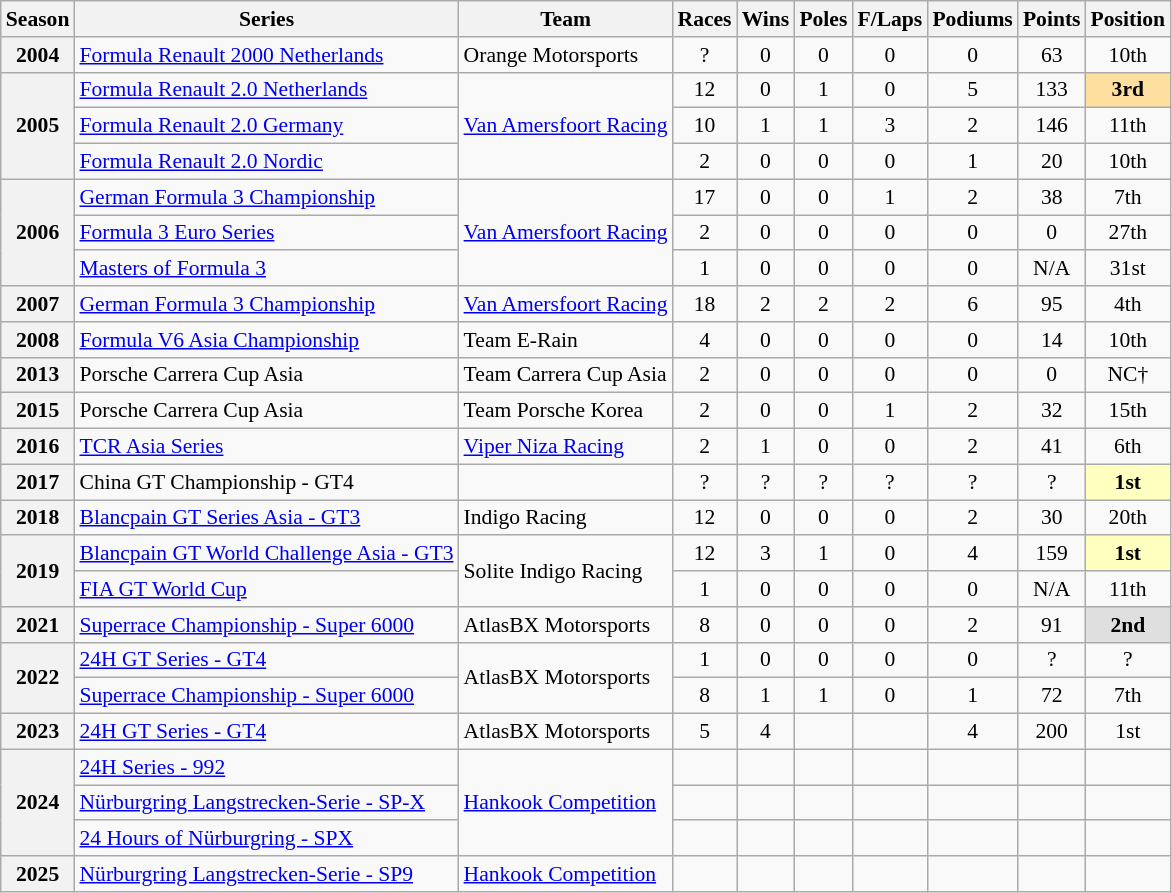<table class="wikitable" style="font-size: 90%; text-align:center">
<tr>
<th>Season</th>
<th>Series</th>
<th>Team</th>
<th>Races</th>
<th>Wins</th>
<th>Poles</th>
<th>F/Laps</th>
<th>Podiums</th>
<th>Points</th>
<th>Position</th>
</tr>
<tr>
<th>2004</th>
<td align=left><a href='#'>Formula Renault 2000 Netherlands</a></td>
<td align=left>Orange Motorsports</td>
<td>?</td>
<td>0</td>
<td>0</td>
<td>0</td>
<td>0</td>
<td>63</td>
<td>10th</td>
</tr>
<tr>
<th rowspan="3">2005</th>
<td align=left><a href='#'>Formula Renault 2.0 Netherlands</a></td>
<td rowspan="3" align=left><a href='#'>Van Amersfoort Racing</a></td>
<td>12</td>
<td>0</td>
<td>1</td>
<td>0</td>
<td>5</td>
<td>133</td>
<td style="background:#ffdf9f;"><strong>3rd</strong></td>
</tr>
<tr>
<td align=left><a href='#'>Formula Renault 2.0 Germany</a></td>
<td>10</td>
<td>1</td>
<td>1</td>
<td>3</td>
<td>2</td>
<td>146</td>
<td>11th</td>
</tr>
<tr>
<td align=left><a href='#'>Formula Renault 2.0 Nordic</a></td>
<td>2</td>
<td>0</td>
<td>0</td>
<td>0</td>
<td>1</td>
<td>20</td>
<td>10th</td>
</tr>
<tr>
<th rowspan="3">2006</th>
<td align=left><a href='#'>German Formula 3 Championship</a></td>
<td rowspan="3" align=left><a href='#'>Van Amersfoort Racing</a></td>
<td>17</td>
<td>0</td>
<td>0</td>
<td>1</td>
<td>2</td>
<td>38</td>
<td>7th</td>
</tr>
<tr>
<td align=left><a href='#'>Formula 3 Euro Series</a></td>
<td>2</td>
<td>0</td>
<td>0</td>
<td>0</td>
<td>0</td>
<td>0</td>
<td>27th</td>
</tr>
<tr>
<td align=left><a href='#'>Masters of Formula 3</a></td>
<td>1</td>
<td>0</td>
<td>0</td>
<td>0</td>
<td>0</td>
<td>N/A</td>
<td>31st</td>
</tr>
<tr>
<th>2007</th>
<td align=left><a href='#'>German Formula 3 Championship</a></td>
<td align=left><a href='#'>Van Amersfoort Racing</a></td>
<td>18</td>
<td>2</td>
<td>2</td>
<td>2</td>
<td>6</td>
<td>95</td>
<td>4th</td>
</tr>
<tr>
<th>2008</th>
<td align=left><a href='#'>Formula V6 Asia Championship</a></td>
<td align=left>Team E-Rain</td>
<td>4</td>
<td>0</td>
<td>0</td>
<td>0</td>
<td>0</td>
<td>14</td>
<td>10th</td>
</tr>
<tr>
<th>2013</th>
<td align=left>Porsche Carrera Cup Asia</td>
<td align=left>Team Carrera Cup Asia</td>
<td>2</td>
<td>0</td>
<td>0</td>
<td>0</td>
<td>0</td>
<td>0</td>
<td>NC†</td>
</tr>
<tr>
<th>2015</th>
<td align=left>Porsche Carrera Cup Asia</td>
<td align=left>Team Porsche Korea</td>
<td>2</td>
<td>0</td>
<td>0</td>
<td>1</td>
<td>2</td>
<td>32</td>
<td>15th</td>
</tr>
<tr>
<th>2016</th>
<td align=left><a href='#'>TCR Asia Series</a></td>
<td align=left><a href='#'>Viper Niza Racing</a></td>
<td>2</td>
<td>1</td>
<td>0</td>
<td>0</td>
<td>2</td>
<td>41</td>
<td>6th</td>
</tr>
<tr>
<th>2017</th>
<td align=left>China GT Championship - GT4</td>
<td></td>
<td>?</td>
<td>?</td>
<td>?</td>
<td>?</td>
<td>?</td>
<td>?</td>
<td style="background:#ffffbf;"><strong>1st</strong></td>
</tr>
<tr>
<th>2018</th>
<td align=left><a href='#'>Blancpain GT Series Asia - GT3</a></td>
<td align=left>Indigo Racing</td>
<td>12</td>
<td>0</td>
<td>0</td>
<td>0</td>
<td>2</td>
<td>30</td>
<td>20th</td>
</tr>
<tr>
<th rowspan="2">2019</th>
<td align=left><a href='#'>Blancpain GT World Challenge Asia - GT3</a></td>
<td rowspan="2" align=left>Solite Indigo Racing</td>
<td>12</td>
<td>3</td>
<td>1</td>
<td>0</td>
<td>4</td>
<td>159</td>
<td style="background:#ffffbf;"><strong>1st</strong></td>
</tr>
<tr>
<td align=left><a href='#'>FIA GT World Cup</a></td>
<td>1</td>
<td>0</td>
<td>0</td>
<td>0</td>
<td>0</td>
<td>N/A</td>
<td>11th</td>
</tr>
<tr>
<th>2021</th>
<td align=left><a href='#'>Superrace Championship - Super 6000</a></td>
<td align=left>AtlasBX Motorsports</td>
<td>8</td>
<td>0</td>
<td>0</td>
<td>0</td>
<td>2</td>
<td>91</td>
<td style="background:#dfdfdf;"><strong>2nd</strong></td>
</tr>
<tr>
<th rowspan="2">2022</th>
<td align=left><a href='#'>24H GT Series - GT4</a></td>
<td rowspan="2" align=left>AtlasBX Motorsports</td>
<td>1</td>
<td>0</td>
<td>0</td>
<td>0</td>
<td>0</td>
<td>?</td>
<td>?</td>
</tr>
<tr>
<td align=left><a href='#'>Superrace Championship - Super 6000</a></td>
<td>8</td>
<td>1</td>
<td>1</td>
<td>0</td>
<td>1</td>
<td>72</td>
<td>7th</td>
</tr>
<tr>
<th>2023</th>
<td align=left><a href='#'>24H GT Series - GT4</a></td>
<td align=left>AtlasBX Motorsports</td>
<td>5</td>
<td>4</td>
<td></td>
<td></td>
<td>4</td>
<td>200</td>
<td>1st</td>
</tr>
<tr>
<th rowspan="3">2024</th>
<td align=left><a href='#'>24H Series - 992</a></td>
<td rowspan="3" align="left"><a href='#'>Hankook Competition</a></td>
<td></td>
<td></td>
<td></td>
<td></td>
<td></td>
<td></td>
<td></td>
</tr>
<tr>
<td align=left><a href='#'>Nürburgring Langstrecken-Serie - SP-X</a></td>
<td></td>
<td></td>
<td></td>
<td></td>
<td></td>
<td></td>
<td></td>
</tr>
<tr>
<td align=left><a href='#'>24 Hours of Nürburgring - SPX</a></td>
<td></td>
<td></td>
<td></td>
<td></td>
<td></td>
<td></td>
<td></td>
</tr>
<tr>
<th>2025</th>
<td align=left><a href='#'>Nürburgring Langstrecken-Serie - SP9</a></td>
<td align=left><a href='#'>Hankook Competition</a></td>
<td></td>
<td></td>
<td></td>
<td></td>
<td></td>
<td></td>
<td></td>
</tr>
</table>
